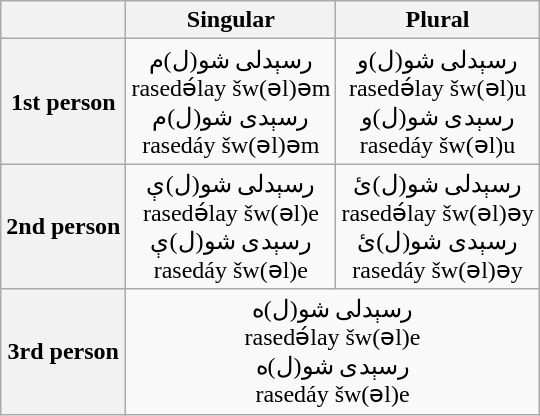<table class="wikitable" style="text-align: center">
<tr>
<th></th>
<th>Singular</th>
<th>Plural</th>
</tr>
<tr>
<th>1st person</th>
<td>رسېدلی شو(ل)م<br>rasedə́lay šw(əl)əm<br>رسېدی شو(ل)م<br>rasedáy šw(əl)əm</td>
<td>رسېدلی شو(ل)و<br>rasedə́lay šw(əl)u<br>رسېدی شو(ل)و<br>rasedáy šw(əl)u</td>
</tr>
<tr>
<th>2nd person</th>
<td>رسېدلی شو(ل)ې<br>rasedə́lay šw(əl)e<br>رسېدی شو(ل)ې<br>rasedáy šw(əl)e</td>
<td>رسېدلی شو(ل)ئ<br>rasedə́lay šw(əl)əy<br>رسېدی شو(ل)ئ<br>rasedáy šw(əl)əy</td>
</tr>
<tr>
<th>3rd person</th>
<td colspan="2">رسېدلی شو(ل)ه<br>rasedə́lay šw(əl)e<br>رسېدی شو(ل)ه<br>rasedáy šw(əl)e</td>
</tr>
</table>
